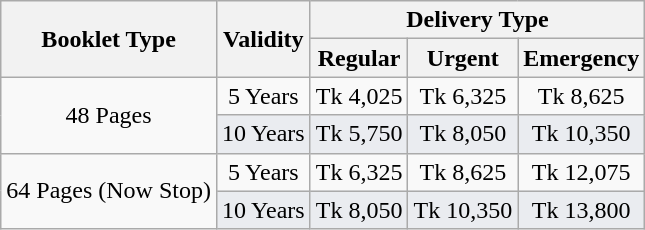<table class="wikitable">
<tr>
<th rowspan="2">Booklet Type</th>
<th rowspan="2">Validity</th>
<th colspan="3">Delivery Type</th>
</tr>
<tr>
<th>Regular</th>
<th>Urgent</th>
<th>Emergency</th>
</tr>
<tr style="text-align:center;">
<td rowspan="2">48 Pages</td>
<td>5 Years</td>
<td>Tk 4,025</td>
<td>Tk 6,325</td>
<td>Tk 8,625</td>
</tr>
<tr style="text-align:center; background:#EAECF0;">
<td>10 Years</td>
<td>Tk 5,750</td>
<td>Tk 8,050</td>
<td>Tk 10,350</td>
</tr>
<tr style="text-align:center;">
<td rowspan="2">64 Pages (Now Stop)</td>
<td>5 Years</td>
<td>Tk 6,325</td>
<td>Tk 8,625</td>
<td>Tk 12,075</td>
</tr>
<tr style="text-align:center; background:#EAECF0;">
<td>10 Years</td>
<td>Tk 8,050</td>
<td>Tk 10,350</td>
<td>Tk 13,800</td>
</tr>
</table>
